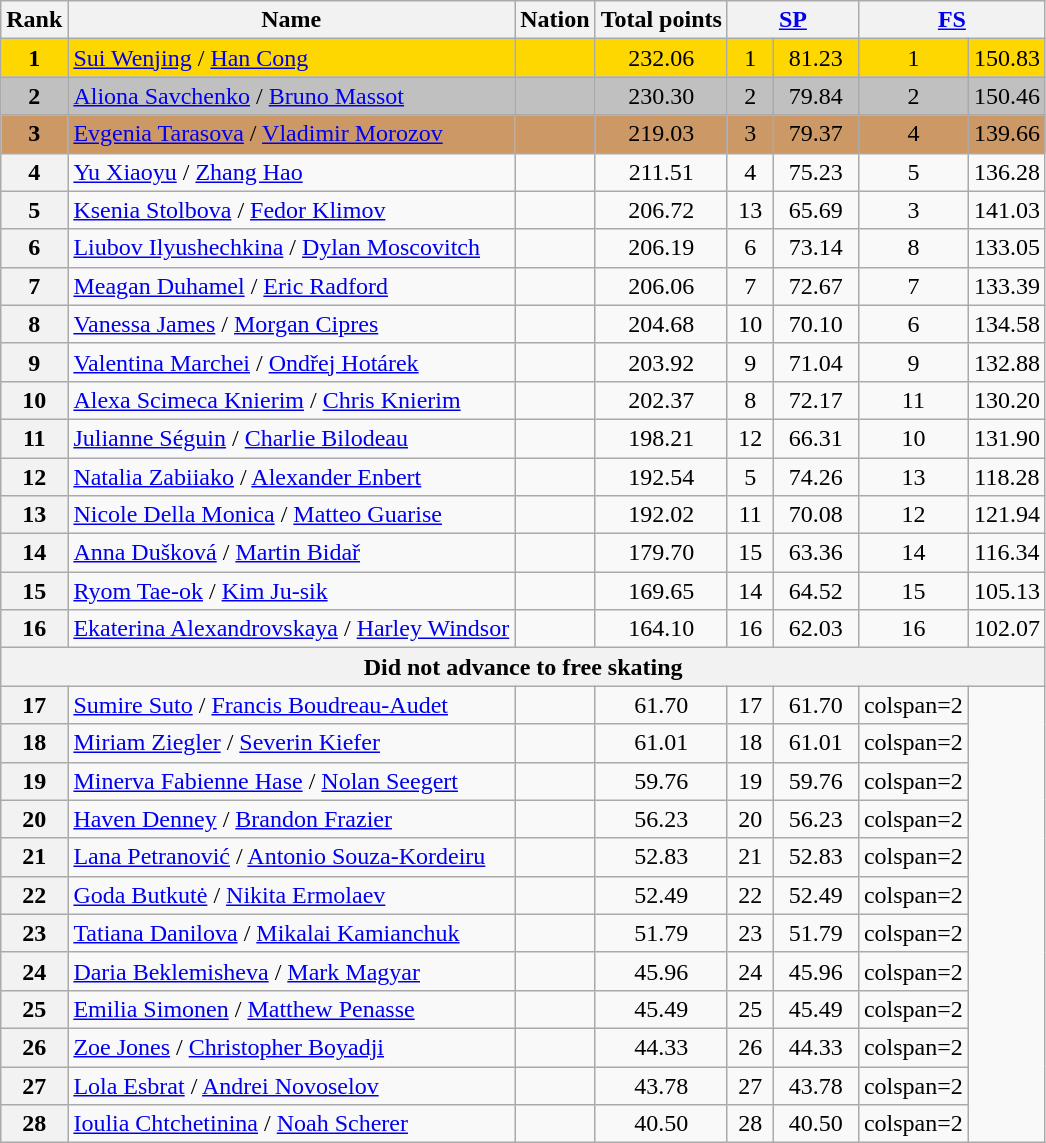<table class="wikitable sortable">
<tr>
<th>Rank</th>
<th>Name</th>
<th>Nation</th>
<th>Total points</th>
<th colspan="2" width="80px"><a href='#'>SP</a></th>
<th colspan="2" width="80px"><a href='#'>FS</a></th>
</tr>
<tr bgcolor="gold">
<td align="center"><strong>1</strong></td>
<td><a href='#'>Sui Wenjing</a> / <a href='#'>Han Cong</a></td>
<td></td>
<td align="center">232.06</td>
<td align="center">1</td>
<td align="center">81.23</td>
<td align="center">1</td>
<td align="center">150.83</td>
</tr>
<tr bgcolor="silver">
<td align="center"><strong>2</strong></td>
<td><a href='#'>Aliona Savchenko</a> / <a href='#'>Bruno Massot</a></td>
<td></td>
<td align="center">230.30</td>
<td align="center">2</td>
<td align="center">79.84</td>
<td align="center">2</td>
<td align="center">150.46</td>
</tr>
<tr bgcolor="#cc9966">
<td align="center"><strong>3</strong></td>
<td><a href='#'>Evgenia Tarasova</a> / <a href='#'>Vladimir Morozov</a></td>
<td></td>
<td align="center">219.03</td>
<td align="center">3</td>
<td align="center">79.37</td>
<td align="center">4</td>
<td align="center">139.66</td>
</tr>
<tr>
<th>4</th>
<td><a href='#'>Yu Xiaoyu</a> / <a href='#'>Zhang Hao</a></td>
<td></td>
<td align="center">211.51</td>
<td align="center">4</td>
<td align="center">75.23</td>
<td align="center">5</td>
<td align="center">136.28</td>
</tr>
<tr>
<th>5</th>
<td><a href='#'>Ksenia Stolbova</a> / <a href='#'>Fedor Klimov</a></td>
<td></td>
<td align="center">206.72</td>
<td align="center">13</td>
<td align="center">65.69</td>
<td align="center">3</td>
<td align="center">141.03</td>
</tr>
<tr>
<th>6</th>
<td><a href='#'>Liubov Ilyushechkina</a> / <a href='#'>Dylan Moscovitch</a></td>
<td></td>
<td align="center">206.19</td>
<td align="center">6</td>
<td align="center">73.14</td>
<td align="center">8</td>
<td align="center">133.05</td>
</tr>
<tr>
<th>7</th>
<td><a href='#'>Meagan Duhamel</a> / <a href='#'>Eric Radford</a></td>
<td></td>
<td align="center">206.06</td>
<td align="center">7</td>
<td align="center">72.67</td>
<td align="center">7</td>
<td align="center">133.39</td>
</tr>
<tr>
<th>8</th>
<td><a href='#'>Vanessa James</a> / <a href='#'>Morgan Cipres</a></td>
<td></td>
<td align="center">204.68</td>
<td align="center">10</td>
<td align="center">70.10</td>
<td align="center">6</td>
<td align="center">134.58</td>
</tr>
<tr>
<th>9</th>
<td><a href='#'>Valentina Marchei</a> / <a href='#'>Ondřej Hotárek</a></td>
<td></td>
<td align="center">203.92</td>
<td align="center">9</td>
<td align="center">71.04</td>
<td align="center">9</td>
<td align="center">132.88</td>
</tr>
<tr>
<th>10</th>
<td><a href='#'>Alexa Scimeca Knierim</a> / <a href='#'>Chris Knierim</a></td>
<td></td>
<td align="center">202.37</td>
<td align="center">8</td>
<td align="center">72.17</td>
<td align="center">11</td>
<td align="center">130.20</td>
</tr>
<tr>
<th>11</th>
<td><a href='#'>Julianne Séguin</a> / <a href='#'>Charlie Bilodeau</a></td>
<td></td>
<td align="center">198.21</td>
<td align="center">12</td>
<td align="center">66.31</td>
<td align="center">10</td>
<td align="center">131.90</td>
</tr>
<tr>
<th>12</th>
<td><a href='#'>Natalia Zabiiako</a> / <a href='#'>Alexander Enbert</a></td>
<td></td>
<td align="center">192.54</td>
<td align="center">5</td>
<td align="center">74.26</td>
<td align="center">13</td>
<td align="center">118.28</td>
</tr>
<tr>
<th>13</th>
<td><a href='#'>Nicole Della Monica</a> / <a href='#'>Matteo Guarise</a></td>
<td></td>
<td align="center">192.02</td>
<td align="center">11</td>
<td align="center">70.08</td>
<td align="center">12</td>
<td align="center">121.94</td>
</tr>
<tr>
<th>14</th>
<td><a href='#'>Anna Dušková</a> / <a href='#'>Martin Bidař</a></td>
<td></td>
<td align="center">179.70</td>
<td align="center">15</td>
<td align="center">63.36</td>
<td align="center">14</td>
<td align="center">116.34</td>
</tr>
<tr>
<th>15</th>
<td><a href='#'>Ryom Tae-ok</a> / <a href='#'>Kim Ju-sik</a></td>
<td></td>
<td align="center">169.65</td>
<td align="center">14</td>
<td align="center">64.52</td>
<td align="center">15</td>
<td align="center">105.13</td>
</tr>
<tr>
<th>16</th>
<td><a href='#'>Ekaterina Alexandrovskaya</a> / <a href='#'>Harley Windsor</a></td>
<td></td>
<td align="center">164.10</td>
<td align="center">16</td>
<td align="center">62.03</td>
<td align="center">16</td>
<td align="center">102.07</td>
</tr>
<tr>
<th colspan=8>Did not advance to free skating</th>
</tr>
<tr>
<th>17</th>
<td><a href='#'>Sumire Suto</a> / <a href='#'>Francis Boudreau-Audet</a></td>
<td></td>
<td align="center">61.70</td>
<td align="center">17</td>
<td align="center">61.70</td>
<td>colspan=2 </td>
</tr>
<tr>
<th>18</th>
<td><a href='#'>Miriam Ziegler</a> / <a href='#'>Severin Kiefer</a></td>
<td></td>
<td align="center">61.01</td>
<td align="center">18</td>
<td align="center">61.01</td>
<td>colspan=2 </td>
</tr>
<tr>
<th>19</th>
<td><a href='#'>Minerva Fabienne Hase</a> / <a href='#'>Nolan Seegert</a></td>
<td></td>
<td align="center">59.76</td>
<td align="center">19</td>
<td align="center">59.76</td>
<td>colspan=2 </td>
</tr>
<tr>
<th>20</th>
<td><a href='#'>Haven Denney</a> / <a href='#'>Brandon Frazier</a></td>
<td></td>
<td align="center">56.23</td>
<td align="center">20</td>
<td align="center">56.23</td>
<td>colspan=2 </td>
</tr>
<tr>
<th>21</th>
<td><a href='#'>Lana Petranović</a> / <a href='#'>Antonio Souza-Kordeiru</a></td>
<td></td>
<td align="center">52.83</td>
<td align="center">21</td>
<td align="center">52.83</td>
<td>colspan=2 </td>
</tr>
<tr>
<th>22</th>
<td><a href='#'>Goda Butkutė</a> / <a href='#'>Nikita Ermolaev</a></td>
<td></td>
<td align="center">52.49</td>
<td align="center">22</td>
<td align="center">52.49</td>
<td>colspan=2 </td>
</tr>
<tr>
<th>23</th>
<td><a href='#'>Tatiana Danilova</a> / <a href='#'>Mikalai Kamianchuk</a></td>
<td></td>
<td align="center">51.79</td>
<td align="center">23</td>
<td align="center">51.79</td>
<td>colspan=2 </td>
</tr>
<tr>
<th>24</th>
<td><a href='#'>Daria Beklemisheva</a> / <a href='#'>Mark Magyar</a></td>
<td></td>
<td align="center">45.96</td>
<td align="center">24</td>
<td align="center">45.96</td>
<td>colspan=2 </td>
</tr>
<tr>
<th>25</th>
<td><a href='#'>Emilia Simonen</a> / <a href='#'>Matthew Penasse</a></td>
<td></td>
<td align="center">45.49</td>
<td align="center">25</td>
<td align="center">45.49</td>
<td>colspan=2 </td>
</tr>
<tr>
<th>26</th>
<td><a href='#'>Zoe Jones</a> / <a href='#'>Christopher Boyadji</a></td>
<td></td>
<td align="center">44.33</td>
<td align="center">26</td>
<td align="center">44.33</td>
<td>colspan=2 </td>
</tr>
<tr>
<th>27</th>
<td><a href='#'>Lola Esbrat</a> / <a href='#'>Andrei Novoselov</a></td>
<td></td>
<td align="center">43.78</td>
<td align="center">27</td>
<td align="center">43.78</td>
<td>colspan=2 </td>
</tr>
<tr>
<th>28</th>
<td><a href='#'>Ioulia Chtchetinina</a> / <a href='#'>Noah Scherer</a></td>
<td></td>
<td align="center">40.50</td>
<td align="center">28</td>
<td align="center">40.50</td>
<td>colspan=2 </td>
</tr>
</table>
